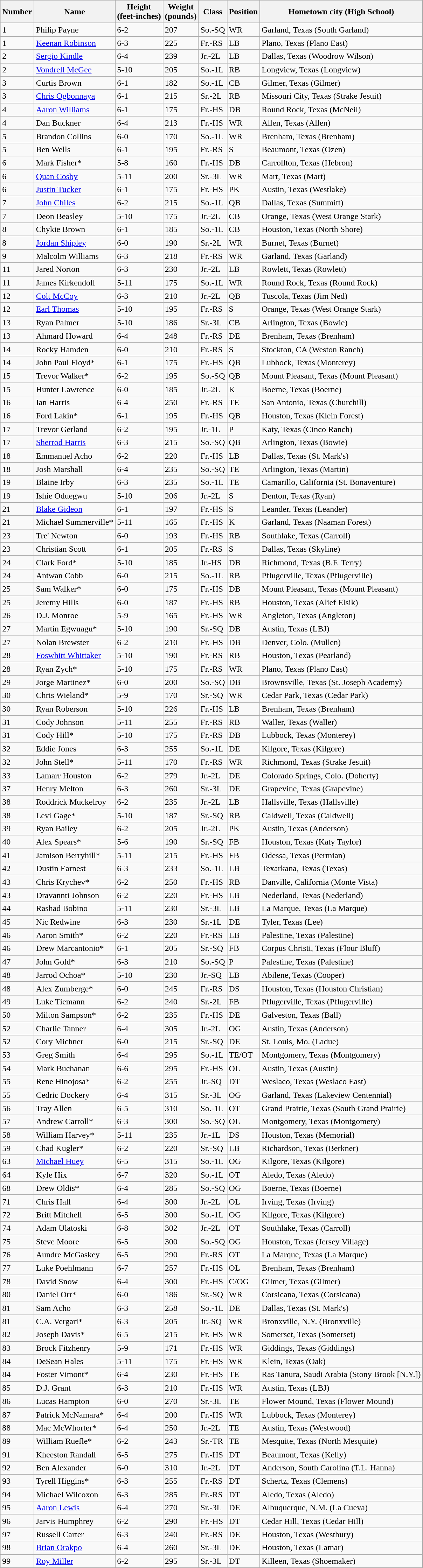<table class="wikitable sortable">
<tr>
<th>Number</th>
<th>Name</th>
<th>Height<br>(feet-inches)</th>
<th>Weight <br>(pounds)</th>
<th>Class</th>
<th>Position</th>
<th>Hometown city (High School)</th>
</tr>
<tr>
<td>1</td>
<td>Philip Payne</td>
<td>6-2</td>
<td>207</td>
<td>So.-SQ</td>
<td>WR</td>
<td>Garland, Texas (South Garland)</td>
</tr>
<tr>
<td>1</td>
<td><a href='#'>Keenan Robinson</a></td>
<td>6-3</td>
<td>225</td>
<td>Fr.-RS</td>
<td>LB</td>
<td>Plano, Texas (Plano East)</td>
</tr>
<tr>
<td>2</td>
<td><a href='#'>Sergio Kindle</a></td>
<td>6-4</td>
<td>239</td>
<td>Jr.-2L</td>
<td>LB</td>
<td>Dallas, Texas (Woodrow Wilson)</td>
</tr>
<tr>
<td>2</td>
<td><a href='#'>Vondrell McGee</a></td>
<td>5-10</td>
<td>205</td>
<td>So.-1L</td>
<td>RB</td>
<td>Longview, Texas (Longview)</td>
</tr>
<tr>
<td>3</td>
<td>Curtis Brown</td>
<td>6-1</td>
<td>182</td>
<td>So.-1L</td>
<td>CB</td>
<td>Gilmer, Texas (Gilmer)</td>
</tr>
<tr>
<td>3</td>
<td><a href='#'>Chris Ogbonnaya</a></td>
<td>6-1</td>
<td>215</td>
<td>Sr.-2L</td>
<td>RB</td>
<td>Missouri City, Texas (Strake Jesuit)</td>
</tr>
<tr>
<td>4</td>
<td><a href='#'>Aaron Williams</a></td>
<td>6-1</td>
<td>175</td>
<td>Fr.-HS</td>
<td>DB</td>
<td>Round Rock, Texas (McNeil)</td>
</tr>
<tr>
<td>4</td>
<td>Dan Buckner</td>
<td>6-4</td>
<td>213</td>
<td>Fr.-HS</td>
<td>WR</td>
<td>Allen, Texas (Allen)</td>
</tr>
<tr>
<td>5</td>
<td>Brandon Collins</td>
<td>6-0</td>
<td>170</td>
<td>So.-1L</td>
<td>WR</td>
<td>Brenham, Texas (Brenham)</td>
</tr>
<tr>
<td>5</td>
<td>Ben Wells</td>
<td>6-1</td>
<td>195</td>
<td>Fr.-RS</td>
<td>S</td>
<td>Beaumont, Texas (Ozen)</td>
</tr>
<tr>
<td>6</td>
<td>Mark Fisher*</td>
<td>5-8</td>
<td>160</td>
<td>Fr.-HS</td>
<td>DB</td>
<td>Carrollton, Texas (Hebron)</td>
</tr>
<tr>
<td>6</td>
<td><a href='#'>Quan Cosby</a></td>
<td>5-11</td>
<td>200</td>
<td>Sr.-3L</td>
<td>WR</td>
<td>Mart, Texas (Mart)</td>
</tr>
<tr>
<td>6</td>
<td><a href='#'>Justin Tucker</a></td>
<td>6-1</td>
<td>175</td>
<td>Fr.-HS</td>
<td>PK</td>
<td>Austin, Texas (Westlake)</td>
</tr>
<tr>
<td>7</td>
<td><a href='#'>John Chiles</a></td>
<td>6-2</td>
<td>215</td>
<td>So.-1L</td>
<td>QB</td>
<td>Dallas, Texas (Summitt)</td>
</tr>
<tr>
<td>7</td>
<td>Deon Beasley</td>
<td>5-10</td>
<td>175</td>
<td>Jr.-2L</td>
<td>CB</td>
<td>Orange, Texas (West Orange Stark)</td>
</tr>
<tr>
<td>8</td>
<td>Chykie Brown</td>
<td>6-1</td>
<td>185</td>
<td>So.-1L</td>
<td>CB</td>
<td>Houston, Texas (North Shore)</td>
</tr>
<tr>
<td>8</td>
<td><a href='#'>Jordan Shipley</a></td>
<td>6-0</td>
<td>190</td>
<td>Sr.-2L</td>
<td>WR</td>
<td>Burnet, Texas (Burnet)</td>
</tr>
<tr>
<td>9</td>
<td>Malcolm Williams</td>
<td>6-3</td>
<td>218</td>
<td>Fr.-RS</td>
<td>WR</td>
<td>Garland, Texas (Garland)</td>
</tr>
<tr>
<td>11</td>
<td>Jared Norton</td>
<td>6-3</td>
<td>230</td>
<td>Jr.-2L</td>
<td>LB</td>
<td>Rowlett, Texas (Rowlett)</td>
</tr>
<tr>
<td>11</td>
<td>James Kirkendoll</td>
<td>5-11</td>
<td>175</td>
<td>So.-1L</td>
<td>WR</td>
<td>Round Rock, Texas (Round Rock)</td>
</tr>
<tr>
<td>12</td>
<td><a href='#'>Colt McCoy</a></td>
<td>6-3</td>
<td>210</td>
<td>Jr.-2L</td>
<td>QB</td>
<td>Tuscola, Texas (Jim Ned)</td>
</tr>
<tr>
<td>12</td>
<td><a href='#'>Earl Thomas</a></td>
<td>5-10</td>
<td>195</td>
<td>Fr.-RS</td>
<td>S</td>
<td>Orange, Texas (West Orange Stark)</td>
</tr>
<tr>
<td>13</td>
<td>Ryan Palmer</td>
<td>5-10</td>
<td>186</td>
<td>Sr.-3L</td>
<td>CB</td>
<td>Arlington, Texas (Bowie)</td>
</tr>
<tr>
<td>13</td>
<td>Ahmard Howard</td>
<td>6-4</td>
<td>248</td>
<td>Fr.-RS</td>
<td>DE</td>
<td>Brenham, Texas (Brenham)</td>
</tr>
<tr>
<td>14</td>
<td>Rocky Hamden</td>
<td>6-0</td>
<td>210</td>
<td>Fr.-RS</td>
<td>S</td>
<td>Stockton, CA (Weston Ranch)</td>
</tr>
<tr>
<td>14</td>
<td>John Paul Floyd*</td>
<td>6-1</td>
<td>175</td>
<td>Fr.-HS</td>
<td>QB</td>
<td>Lubbock, Texas (Monterey)</td>
</tr>
<tr>
<td>15</td>
<td>Trevor Walker*</td>
<td>6-2</td>
<td>195</td>
<td>So.-SQ</td>
<td>QB</td>
<td>Mount Pleasant, Texas (Mount Pleasant)</td>
</tr>
<tr>
<td>15</td>
<td>Hunter Lawrence</td>
<td>6-0</td>
<td>185</td>
<td>Jr.-2L</td>
<td>K</td>
<td>Boerne, Texas (Boerne)</td>
</tr>
<tr>
<td>16</td>
<td>Ian Harris</td>
<td>6-4</td>
<td>250</td>
<td>Fr.-RS</td>
<td>TE</td>
<td>San Antonio, Texas (Churchill)</td>
</tr>
<tr>
<td>16</td>
<td>Ford Lakin*</td>
<td>6-1</td>
<td>195</td>
<td>Fr.-HS</td>
<td>QB</td>
<td>Houston, Texas (Klein Forest)</td>
</tr>
<tr>
<td>17</td>
<td>Trevor Gerland</td>
<td>6-2</td>
<td>195</td>
<td>Jr.-1L</td>
<td>P</td>
<td>Katy, Texas (Cinco Ranch)</td>
</tr>
<tr>
<td>17</td>
<td><a href='#'>Sherrod Harris</a></td>
<td>6-3</td>
<td>215</td>
<td>So.-SQ</td>
<td>QB</td>
<td>Arlington, Texas (Bowie)</td>
</tr>
<tr>
<td>18</td>
<td>Emmanuel Acho</td>
<td>6-2</td>
<td>220</td>
<td>Fr.-HS</td>
<td>LB</td>
<td>Dallas, Texas (St. Mark's)</td>
</tr>
<tr>
<td>18</td>
<td>Josh Marshall</td>
<td>6-4</td>
<td>235</td>
<td>So.-SQ</td>
<td>TE</td>
<td>Arlington, Texas (Martin)</td>
</tr>
<tr>
<td>19</td>
<td>Blaine Irby</td>
<td>6-3</td>
<td>235</td>
<td>So.-1L</td>
<td>TE</td>
<td>Camarillo, California (St. Bonaventure)</td>
</tr>
<tr>
<td>19</td>
<td>Ishie Oduegwu</td>
<td>5-10</td>
<td>206</td>
<td>Jr.-2L</td>
<td>S</td>
<td>Denton, Texas (Ryan)</td>
</tr>
<tr>
<td>21</td>
<td><a href='#'>Blake Gideon</a></td>
<td>6-1</td>
<td>197</td>
<td>Fr.-HS</td>
<td>S</td>
<td>Leander, Texas (Leander)</td>
</tr>
<tr>
<td>21</td>
<td>Michael Summerville*</td>
<td>5-11</td>
<td>165</td>
<td>Fr.-HS</td>
<td>K</td>
<td>Garland, Texas (Naaman Forest)</td>
</tr>
<tr>
<td>23</td>
<td>Tre' Newton</td>
<td>6-0</td>
<td>193</td>
<td>Fr.-HS</td>
<td>RB</td>
<td>Southlake, Texas (Carroll)</td>
</tr>
<tr>
<td>23</td>
<td>Christian Scott</td>
<td>6-1</td>
<td>205</td>
<td>Fr.-RS</td>
<td>S</td>
<td>Dallas, Texas (Skyline)</td>
</tr>
<tr>
<td>24</td>
<td>Clark Ford*</td>
<td>5-10</td>
<td>185</td>
<td>Jr.-HS</td>
<td>DB</td>
<td>Richmond, Texas (B.F. Terry)</td>
</tr>
<tr>
<td>24</td>
<td>Antwan Cobb</td>
<td>6-0</td>
<td>215</td>
<td>So.-1L</td>
<td>RB</td>
<td>Pflugerville, Texas (Pflugerville)</td>
</tr>
<tr>
<td>25</td>
<td>Sam Walker*</td>
<td>6-0</td>
<td>175</td>
<td>Fr.-HS</td>
<td>DB</td>
<td>Mount Pleasant, Texas (Mount Pleasant)</td>
</tr>
<tr>
<td>25</td>
<td>Jeremy Hills</td>
<td>6-0</td>
<td>187</td>
<td>Fr.-HS</td>
<td>RB</td>
<td>Houston, Texas (Alief Elsik)</td>
</tr>
<tr>
<td>26</td>
<td>D.J. Monroe</td>
<td>5-9</td>
<td>165</td>
<td>Fr.-HS</td>
<td>WR</td>
<td>Angleton, Texas (Angleton)</td>
</tr>
<tr>
<td>27</td>
<td>Martin Egwuagu*</td>
<td>5-10</td>
<td>190</td>
<td>Sr.-SQ</td>
<td>DB</td>
<td>Austin, Texas (LBJ)</td>
</tr>
<tr>
<td>27</td>
<td>Nolan Brewster</td>
<td>6-2</td>
<td>210</td>
<td>Fr.-HS</td>
<td>DB</td>
<td>Denver, Colo. (Mullen)</td>
</tr>
<tr>
<td>28</td>
<td><a href='#'>Foswhitt Whittaker</a></td>
<td>5-10</td>
<td>190</td>
<td>Fr.-RS</td>
<td>RB</td>
<td>Houston, Texas (Pearland)</td>
</tr>
<tr>
<td>28</td>
<td>Ryan Zych*</td>
<td>5-10</td>
<td>175</td>
<td>Fr.-RS</td>
<td>WR</td>
<td>Plano, Texas (Plano East)</td>
</tr>
<tr>
<td>29</td>
<td>Jorge Martinez*</td>
<td>6-0</td>
<td>200</td>
<td>So.-SQ</td>
<td>DB</td>
<td>Brownsville, Texas (St. Joseph Academy)</td>
</tr>
<tr>
<td>30</td>
<td>Chris Wieland*</td>
<td>5-9</td>
<td>170</td>
<td>Sr.-SQ</td>
<td>WR</td>
<td>Cedar Park, Texas (Cedar Park)</td>
</tr>
<tr>
<td>30</td>
<td>Ryan Roberson</td>
<td>5-10</td>
<td>226</td>
<td>Fr.-HS</td>
<td>LB</td>
<td>Brenham, Texas (Brenham)</td>
</tr>
<tr>
<td>31</td>
<td>Cody Johnson</td>
<td>5-11</td>
<td>255</td>
<td>Fr.-RS</td>
<td>RB</td>
<td>Waller, Texas (Waller)</td>
</tr>
<tr>
<td>31</td>
<td>Cody Hill*</td>
<td>5-10</td>
<td>175</td>
<td>Fr.-RS</td>
<td>DB</td>
<td>Lubbock, Texas (Monterey)</td>
</tr>
<tr>
<td>32</td>
<td>Eddie Jones</td>
<td>6-3</td>
<td>255</td>
<td>So.-1L</td>
<td>DE</td>
<td>Kilgore, Texas (Kilgore)</td>
</tr>
<tr>
<td>32</td>
<td>John Stell*</td>
<td>5-11</td>
<td>170</td>
<td>Fr.-RS</td>
<td>WR</td>
<td>Richmond, Texas (Strake Jesuit)</td>
</tr>
<tr>
<td>33</td>
<td>Lamarr Houston</td>
<td>6-2</td>
<td>279</td>
<td>Jr.-2L</td>
<td>DE</td>
<td>Colorado Springs, Colo. (Doherty)</td>
</tr>
<tr>
<td>37</td>
<td>Henry Melton</td>
<td>6-3</td>
<td>260</td>
<td>Sr.-3L</td>
<td>DE</td>
<td>Grapevine, Texas (Grapevine)</td>
</tr>
<tr>
<td>38</td>
<td>Roddrick Muckelroy</td>
<td>6-2</td>
<td>235</td>
<td>Jr.-2L</td>
<td>LB</td>
<td>Hallsville, Texas (Hallsville)</td>
</tr>
<tr>
<td>38</td>
<td>Levi Gage*</td>
<td>5-10</td>
<td>187</td>
<td>Sr.-SQ</td>
<td>RB</td>
<td>Caldwell, Texas (Caldwell)</td>
</tr>
<tr>
<td>39</td>
<td>Ryan Bailey</td>
<td>6-2</td>
<td>205</td>
<td>Jr.-2L</td>
<td>PK</td>
<td>Austin, Texas (Anderson)</td>
</tr>
<tr>
<td>40</td>
<td>Alex Spears*</td>
<td>5-6</td>
<td>190</td>
<td>Sr.-SQ</td>
<td>FB</td>
<td>Houston, Texas (Katy Taylor)</td>
</tr>
<tr>
<td>41</td>
<td>Jamison Berryhill*</td>
<td>5-11</td>
<td>215</td>
<td>Fr.-HS</td>
<td>FB</td>
<td>Odessa, Texas (Permian)</td>
</tr>
<tr>
<td>42</td>
<td>Dustin Earnest</td>
<td>6-3</td>
<td>233</td>
<td>So.-1L</td>
<td>LB</td>
<td>Texarkana, Texas (Texas)</td>
</tr>
<tr>
<td>43</td>
<td>Chris Krychev*</td>
<td>6-2</td>
<td>250</td>
<td>Fr.-HS</td>
<td>RB</td>
<td>Danville, California (Monte Vista)</td>
</tr>
<tr>
<td>43</td>
<td>Dravannti Johnson</td>
<td>6-2</td>
<td>220</td>
<td>Fr.-HS</td>
<td>LB</td>
<td>Nederland, Texas (Nederland)</td>
</tr>
<tr>
<td>44</td>
<td>Rashad Bobino</td>
<td>5-11</td>
<td>230</td>
<td>Sr.-3L</td>
<td>LB</td>
<td>La Marque, Texas (La Marque)</td>
</tr>
<tr>
<td>45</td>
<td>Nic Redwine</td>
<td>6-3</td>
<td>230</td>
<td>Sr.-1L</td>
<td>DE</td>
<td>Tyler, Texas (Lee)</td>
</tr>
<tr>
<td>46</td>
<td>Aaron Smith*</td>
<td>6-2</td>
<td>220</td>
<td>Fr.-RS</td>
<td>LB</td>
<td>Palestine, Texas (Palestine)</td>
</tr>
<tr>
<td>46</td>
<td>Drew Marcantonio*</td>
<td>6-1</td>
<td>205</td>
<td>Sr.-SQ</td>
<td>FB</td>
<td>Corpus Christi, Texas (Flour Bluff)</td>
</tr>
<tr>
<td>47</td>
<td>John Gold*</td>
<td>6-3</td>
<td>210</td>
<td>So.-SQ</td>
<td>P</td>
<td>Palestine, Texas (Palestine)</td>
</tr>
<tr>
<td>48</td>
<td>Jarrod Ochoa*</td>
<td>5-10</td>
<td>230</td>
<td>Jr.-SQ</td>
<td>LB</td>
<td>Abilene, Texas (Cooper)</td>
</tr>
<tr>
<td>48</td>
<td>Alex Zumberge*</td>
<td>6-0</td>
<td>245</td>
<td>Fr.-RS</td>
<td>DS</td>
<td>Houston, Texas (Houston Christian)</td>
</tr>
<tr>
<td>49</td>
<td>Luke Tiemann</td>
<td>6-2</td>
<td>240</td>
<td>Sr.-2L</td>
<td>FB</td>
<td>Pflugerville, Texas (Pflugerville)</td>
</tr>
<tr>
<td>50</td>
<td>Milton Sampson*</td>
<td>6-2</td>
<td>235</td>
<td>Fr.-HS</td>
<td>DE</td>
<td>Galveston, Texas (Ball)</td>
</tr>
<tr>
<td>52</td>
<td>Charlie Tanner</td>
<td>6-4</td>
<td>305</td>
<td>Jr.-2L</td>
<td>OG</td>
<td>Austin, Texas (Anderson)</td>
</tr>
<tr>
<td>52</td>
<td>Cory Michner</td>
<td>6-0</td>
<td>215</td>
<td>Sr.-SQ</td>
<td>DE</td>
<td>St. Louis, Mo. (Ladue)</td>
</tr>
<tr>
<td>53</td>
<td>Greg Smith</td>
<td>6-4</td>
<td>295</td>
<td>So.-1L</td>
<td>TE/OT</td>
<td>Montgomery, Texas (Montgomery)</td>
</tr>
<tr>
<td>54</td>
<td>Mark Buchanan</td>
<td>6-6</td>
<td>295</td>
<td>Fr.-HS</td>
<td>OL</td>
<td>Austin, Texas (Austin)</td>
</tr>
<tr>
<td>55</td>
<td>Rene Hinojosa*</td>
<td>6-2</td>
<td>255</td>
<td>Jr.-SQ</td>
<td>DT</td>
<td>Weslaco, Texas (Weslaco East)</td>
</tr>
<tr>
<td>55</td>
<td>Cedric Dockery</td>
<td>6-4</td>
<td>315</td>
<td>Sr.-3L</td>
<td>OG</td>
<td>Garland, Texas (Lakeview Centennial)</td>
</tr>
<tr>
<td>56</td>
<td>Tray Allen</td>
<td>6-5</td>
<td>310</td>
<td>So.-1L</td>
<td>OT</td>
<td>Grand Prairie, Texas (South Grand Prairie)</td>
</tr>
<tr>
<td>57</td>
<td>Andrew Carroll*</td>
<td>6-3</td>
<td>300</td>
<td>So.-SQ</td>
<td>OL</td>
<td>Montgomery, Texas (Montgomery)</td>
</tr>
<tr>
<td>58</td>
<td>William Harvey*</td>
<td>5-11</td>
<td>235</td>
<td>Jr.-1L</td>
<td>DS</td>
<td>Houston, Texas (Memorial)</td>
</tr>
<tr>
<td>59</td>
<td>Chad Kugler*</td>
<td>6-2</td>
<td>220</td>
<td>Sr.-SQ</td>
<td>LB</td>
<td>Richardson, Texas (Berkner)</td>
</tr>
<tr>
<td>63</td>
<td><a href='#'>Michael Huey</a></td>
<td>6-5</td>
<td>315</td>
<td>So.-1L</td>
<td>OG</td>
<td>Kilgore, Texas (Kilgore)</td>
</tr>
<tr>
<td>64</td>
<td>Kyle Hix</td>
<td>6-7</td>
<td>320</td>
<td>So.-1L</td>
<td>OT</td>
<td>Aledo, Texas (Aledo)</td>
</tr>
<tr>
<td>68</td>
<td>Drew Oldis*</td>
<td>6-4</td>
<td>285</td>
<td>So.-SQ</td>
<td>OG</td>
<td>Boerne, Texas (Boerne)</td>
</tr>
<tr>
<td>71</td>
<td>Chris Hall</td>
<td>6-4</td>
<td>300</td>
<td>Jr.-2L</td>
<td>OL</td>
<td>Irving, Texas (Irving)</td>
</tr>
<tr>
<td>72</td>
<td>Britt Mitchell</td>
<td>6-5</td>
<td>300</td>
<td>So.-1L</td>
<td>OG</td>
<td>Kilgore, Texas (Kilgore)</td>
</tr>
<tr>
<td>74</td>
<td>Adam Ulatoski</td>
<td>6-8</td>
<td>302</td>
<td>Jr.-2L</td>
<td>OT</td>
<td>Southlake, Texas (Carroll)</td>
</tr>
<tr>
<td>75</td>
<td>Steve Moore</td>
<td>6-5</td>
<td>300</td>
<td>So.-SQ</td>
<td>OG</td>
<td>Houston, Texas (Jersey Village)</td>
</tr>
<tr>
<td>76</td>
<td>Aundre McGaskey</td>
<td>6-5</td>
<td>290</td>
<td>Fr.-RS</td>
<td>OT</td>
<td>La Marque, Texas (La Marque)</td>
</tr>
<tr>
<td>77</td>
<td>Luke Poehlmann</td>
<td>6-7</td>
<td>257</td>
<td>Fr.-HS</td>
<td>OL</td>
<td>Brenham, Texas (Brenham)</td>
</tr>
<tr>
<td>78</td>
<td>David Snow</td>
<td>6-4</td>
<td>300</td>
<td>Fr.-HS</td>
<td>C/OG</td>
<td>Gilmer, Texas (Gilmer)</td>
</tr>
<tr>
<td>80</td>
<td>Daniel Orr*</td>
<td>6-0</td>
<td>186</td>
<td>Sr.-SQ</td>
<td>WR</td>
<td>Corsicana, Texas (Corsicana)</td>
</tr>
<tr>
<td>81</td>
<td>Sam Acho</td>
<td>6-3</td>
<td>258</td>
<td>So.-1L</td>
<td>DE</td>
<td>Dallas, Texas (St. Mark's)</td>
</tr>
<tr>
<td>81</td>
<td>C.A. Vergari*</td>
<td>6-3</td>
<td>205</td>
<td>Jr.-SQ</td>
<td>WR</td>
<td>Bronxville, N.Y. (Bronxville)</td>
</tr>
<tr>
<td>82</td>
<td>Joseph Davis*</td>
<td>6-5</td>
<td>215</td>
<td>Fr.-HS</td>
<td>WR</td>
<td>Somerset, Texas (Somerset)</td>
</tr>
<tr>
<td>83</td>
<td>Brock Fitzhenry</td>
<td>5-9</td>
<td>171</td>
<td>Fr.-HS</td>
<td>WR</td>
<td>Giddings, Texas (Giddings)</td>
</tr>
<tr>
<td>84</td>
<td>DeSean Hales</td>
<td>5-11</td>
<td>175</td>
<td>Fr.-HS</td>
<td>WR</td>
<td>Klein, Texas (Oak)</td>
</tr>
<tr>
<td>84</td>
<td>Foster Vimont*</td>
<td>6-4</td>
<td>230</td>
<td>Fr.-HS</td>
<td>TE</td>
<td>Ras Tanura, Saudi Arabia (Stony Brook [N.Y.])</td>
</tr>
<tr>
<td>85</td>
<td>D.J. Grant</td>
<td>6-3</td>
<td>210</td>
<td>Fr.-HS</td>
<td>WR</td>
<td>Austin, Texas (LBJ)</td>
</tr>
<tr>
<td>86</td>
<td>Lucas Hampton</td>
<td>6-0</td>
<td>270</td>
<td>Sr.-3L</td>
<td>TE</td>
<td>Flower Mound, Texas (Flower Mound)</td>
</tr>
<tr>
<td>87</td>
<td>Patrick McNamara*</td>
<td>6-4</td>
<td>200</td>
<td>Fr.-HS</td>
<td>WR</td>
<td>Lubbock, Texas (Monterey)</td>
</tr>
<tr>
<td>88</td>
<td>Mac McWhorter*</td>
<td>6-4</td>
<td>250</td>
<td>Jr.-2L</td>
<td>TE</td>
<td>Austin, Texas (Westwood)</td>
</tr>
<tr>
<td>89</td>
<td>William Ruefle*</td>
<td>6-2</td>
<td>243</td>
<td>Sr.-TR</td>
<td>TE</td>
<td>Mesquite, Texas (North Mesquite)</td>
</tr>
<tr>
<td>91</td>
<td>Kheeston Randall</td>
<td>6-5</td>
<td>275</td>
<td>Fr.-HS</td>
<td>DT</td>
<td>Beaumont, Texas (Kelly)</td>
</tr>
<tr>
<td>92</td>
<td>Ben Alexander</td>
<td>6-0</td>
<td>310</td>
<td>Jr.-2L</td>
<td>DT</td>
<td>Anderson, South Carolina (T.L. Hanna)</td>
</tr>
<tr>
<td>93</td>
<td>Tyrell Higgins*</td>
<td>6-3</td>
<td>255</td>
<td>Fr.-RS</td>
<td>DT</td>
<td>Schertz, Texas (Clemens)</td>
</tr>
<tr>
<td>94</td>
<td>Michael Wilcoxon</td>
<td>6-3</td>
<td>285</td>
<td>Fr.-RS</td>
<td>DT</td>
<td>Aledo, Texas (Aledo)</td>
</tr>
<tr>
<td>95</td>
<td><a href='#'>Aaron Lewis</a></td>
<td>6-4</td>
<td>270</td>
<td>Sr.-3L</td>
<td>DE</td>
<td>Albuquerque, N.M. (La Cueva)</td>
</tr>
<tr>
<td>96</td>
<td>Jarvis Humphrey</td>
<td>6-2</td>
<td>290</td>
<td>Fr.-HS</td>
<td>DT</td>
<td>Cedar Hill, Texas (Cedar Hill)</td>
</tr>
<tr>
<td>97</td>
<td>Russell Carter</td>
<td>6-3</td>
<td>240</td>
<td>Fr.-RS</td>
<td>DE</td>
<td>Houston, Texas (Westbury)</td>
</tr>
<tr>
<td>98</td>
<td><a href='#'>Brian Orakpo</a></td>
<td>6-4</td>
<td>260</td>
<td>Sr.-3L</td>
<td>DE</td>
<td>Houston, Texas (Lamar)</td>
</tr>
<tr>
<td>99</td>
<td><a href='#'>Roy Miller</a></td>
<td>6-2</td>
<td>295</td>
<td>Sr.-3L</td>
<td>DT</td>
<td>Killeen, Texas (Shoemaker)</td>
</tr>
<tr>
</tr>
</table>
